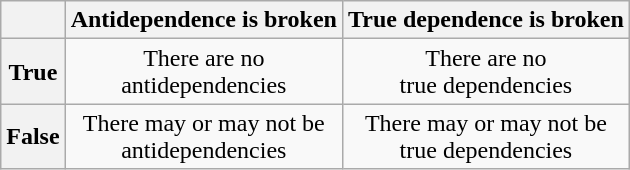<table class="wikitable">
<tr>
<th></th>
<th>Antidependence is broken</th>
<th>True dependence is broken</th>
</tr>
<tr>
<th>True</th>
<td align="center">There are no <br> antidependencies</td>
<td align="center">There are no <br> true dependencies</td>
</tr>
<tr>
<th>False</th>
<td align="center">There may or may not be <br> antidependencies</td>
<td align="center">There may or may not be <br> true dependencies</td>
</tr>
</table>
